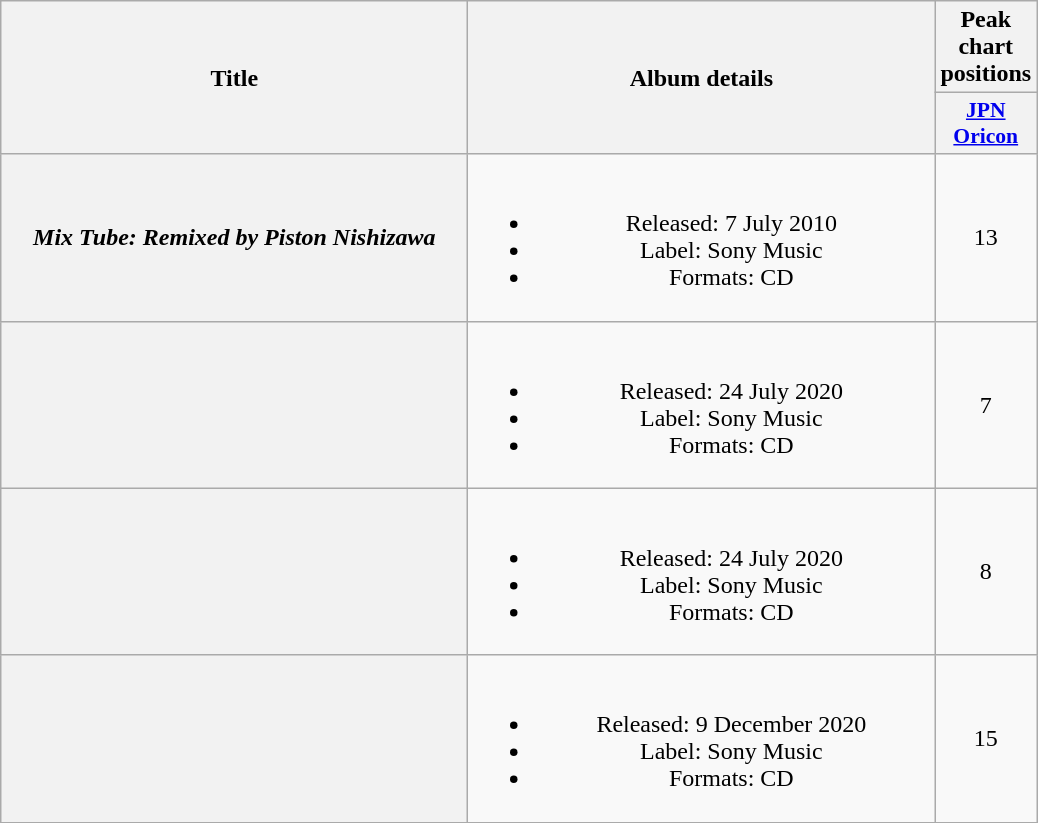<table class="wikitable plainrowheaders" style="text-align:center;">
<tr>
<th scope="col" rowspan="2" style="width:19em;">Title</th>
<th scope="col" rowspan="2" style="width:19em;">Album details</th>
<th scope="col">Peak chart positions</th>
</tr>
<tr>
<th scope="col" style="width:2.9em;font-size:90%;"><a href='#'>JPN<br>Oricon</a><br></th>
</tr>
<tr>
<th scope="row"><em>Mix Tube: Remixed by Piston Nishizawa</em></th>
<td><br><ul><li>Released: 7 July 2010</li><li>Label: Sony Music</li><li>Formats: CD</li></ul></td>
<td>13</td>
</tr>
<tr>
<th scope="row"></th>
<td><br><ul><li>Released: 24 July 2020</li><li>Label: Sony Music</li><li>Formats: CD</li></ul></td>
<td>7</td>
</tr>
<tr>
<th scope="row"></th>
<td><br><ul><li>Released: 24 July 2020</li><li>Label: Sony Music</li><li>Formats: CD</li></ul></td>
<td>8</td>
</tr>
<tr>
<th scope="row"></th>
<td><br><ul><li>Released: 9 December 2020</li><li>Label: Sony Music</li><li>Formats: CD</li></ul></td>
<td>15</td>
</tr>
</table>
